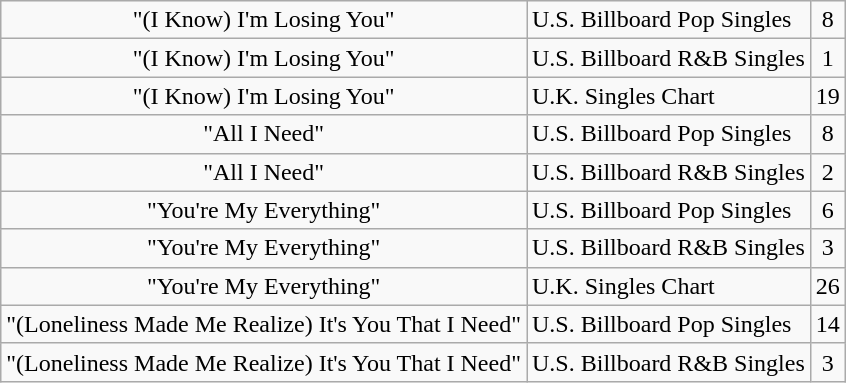<table class="wikitable sortable plainrowheaders" style="text-align:center;">
<tr>
<td>"(I Know) I'm Losing You"</td>
<td align="left">U.S. Billboard Pop Singles</td>
<td align="center">8</td>
</tr>
<tr>
<td>"(I Know) I'm Losing You"</td>
<td align="left">U.S. Billboard R&B Singles</td>
<td align="center">1</td>
</tr>
<tr>
<td>"(I Know) I'm Losing You"</td>
<td align="left">U.K. Singles Chart</td>
<td align="center">19</td>
</tr>
<tr>
<td>"All I Need"</td>
<td align="left">U.S. Billboard Pop Singles</td>
<td align="center">8</td>
</tr>
<tr>
<td>"All I Need"</td>
<td align="left">U.S. Billboard R&B Singles</td>
<td align="center">2</td>
</tr>
<tr>
<td>"You're My Everything"</td>
<td align="left">U.S. Billboard Pop Singles</td>
<td align="center">6</td>
</tr>
<tr>
<td>"You're My Everything"</td>
<td align="left">U.S. Billboard R&B Singles</td>
<td align="center">3</td>
</tr>
<tr>
<td>"You're My Everything"</td>
<td align="left">U.K. Singles Chart</td>
<td align="center">26</td>
</tr>
<tr>
<td>"(Loneliness Made Me Realize) It's You That I Need"</td>
<td align="left">U.S. Billboard Pop Singles</td>
<td align="center">14</td>
</tr>
<tr>
<td>"(Loneliness Made Me Realize) It's You That I Need"</td>
<td align="left">U.S. Billboard R&B Singles</td>
<td align="center">3</td>
</tr>
</table>
